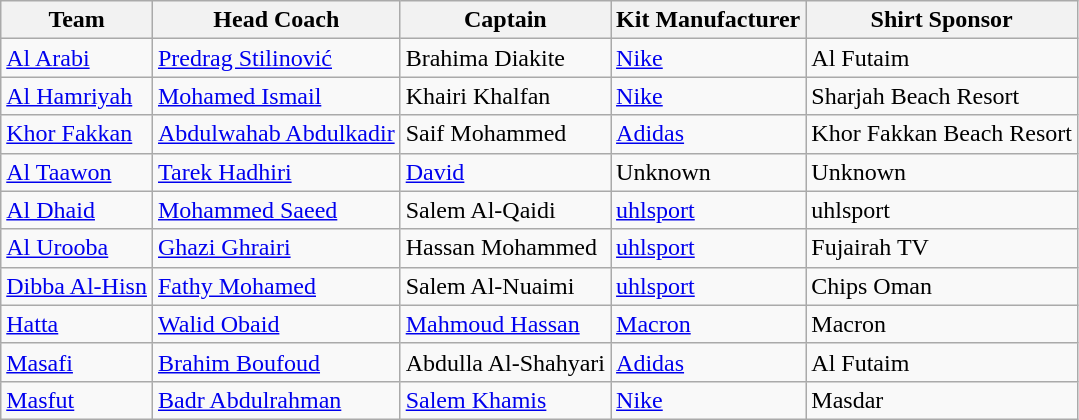<table class="wikitable sortable" style="text-align: left;">
<tr>
<th>Team</th>
<th>Head Coach</th>
<th>Captain</th>
<th>Kit Manufacturer</th>
<th>Shirt Sponsor</th>
</tr>
<tr>
<td><a href='#'>Al Arabi</a></td>
<td> <a href='#'>Predrag Stilinović</a></td>
<td> Brahima Diakite</td>
<td><a href='#'>Nike</a></td>
<td>Al Futaim</td>
</tr>
<tr>
<td><a href='#'>Al Hamriyah</a></td>
<td> <a href='#'>Mohamed Ismail</a></td>
<td> Khairi Khalfan</td>
<td><a href='#'>Nike</a></td>
<td>Sharjah Beach Resort</td>
</tr>
<tr>
<td><a href='#'>Khor Fakkan</a></td>
<td> <a href='#'>Abdulwahab Abdulkadir</a></td>
<td> Saif Mohammed</td>
<td><a href='#'>Adidas</a></td>
<td>Khor Fakkan Beach Resort</td>
</tr>
<tr>
<td><a href='#'>Al Taawon</a></td>
<td> <a href='#'>Tarek Hadhiri</a></td>
<td> <a href='#'>David</a></td>
<td>Unknown</td>
<td>Unknown</td>
</tr>
<tr>
<td><a href='#'>Al Dhaid</a></td>
<td> <a href='#'>Mohammed Saeed</a></td>
<td> Salem Al-Qaidi</td>
<td><a href='#'>uhlsport</a></td>
<td>uhlsport</td>
</tr>
<tr>
<td><a href='#'>Al Urooba</a></td>
<td> <a href='#'>Ghazi Ghrairi</a></td>
<td> Hassan Mohammed</td>
<td><a href='#'>uhlsport</a></td>
<td>Fujairah TV</td>
</tr>
<tr>
<td><a href='#'>Dibba Al-Hisn</a></td>
<td> <a href='#'>Fathy Mohamed</a></td>
<td> Salem Al-Nuaimi</td>
<td><a href='#'>uhlsport</a></td>
<td>Chips Oman</td>
</tr>
<tr>
<td><a href='#'>Hatta</a></td>
<td> <a href='#'>Walid Obaid</a></td>
<td> <a href='#'>Mahmoud Hassan</a></td>
<td><a href='#'>Macron</a></td>
<td>Macron</td>
</tr>
<tr>
<td><a href='#'>Masafi</a></td>
<td> <a href='#'>Brahim Boufoud</a></td>
<td> Abdulla Al-Shahyari</td>
<td><a href='#'>Adidas</a></td>
<td>Al Futaim</td>
</tr>
<tr>
<td><a href='#'>Masfut</a></td>
<td> <a href='#'>Badr Abdulrahman</a></td>
<td> <a href='#'>Salem Khamis</a></td>
<td><a href='#'>Nike</a></td>
<td>Masdar</td>
</tr>
</table>
